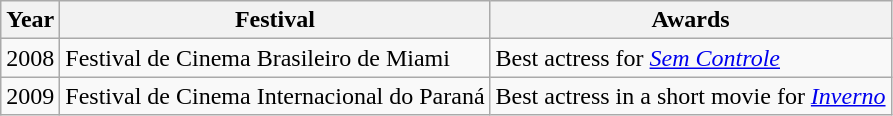<table class="wikitable">
<tr>
<th>Year</th>
<th>Festival</th>
<th>Awards</th>
</tr>
<tr>
<td>2008</td>
<td>Festival de Cinema Brasileiro de Miami</td>
<td>Best actress for <em><a href='#'>Sem Controle</a></em></td>
</tr>
<tr>
<td>2009</td>
<td>Festival de Cinema Internacional do Paraná</td>
<td>Best actress in a short movie for <em><a href='#'>Inverno</a></em></td>
</tr>
</table>
